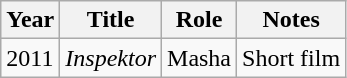<table class="wikitable">
<tr>
<th>Year</th>
<th>Title</th>
<th>Role</th>
<th>Notes</th>
</tr>
<tr>
<td>2011</td>
<td><em>Inspektor</em></td>
<td>Masha</td>
<td>Short film</td>
</tr>
</table>
